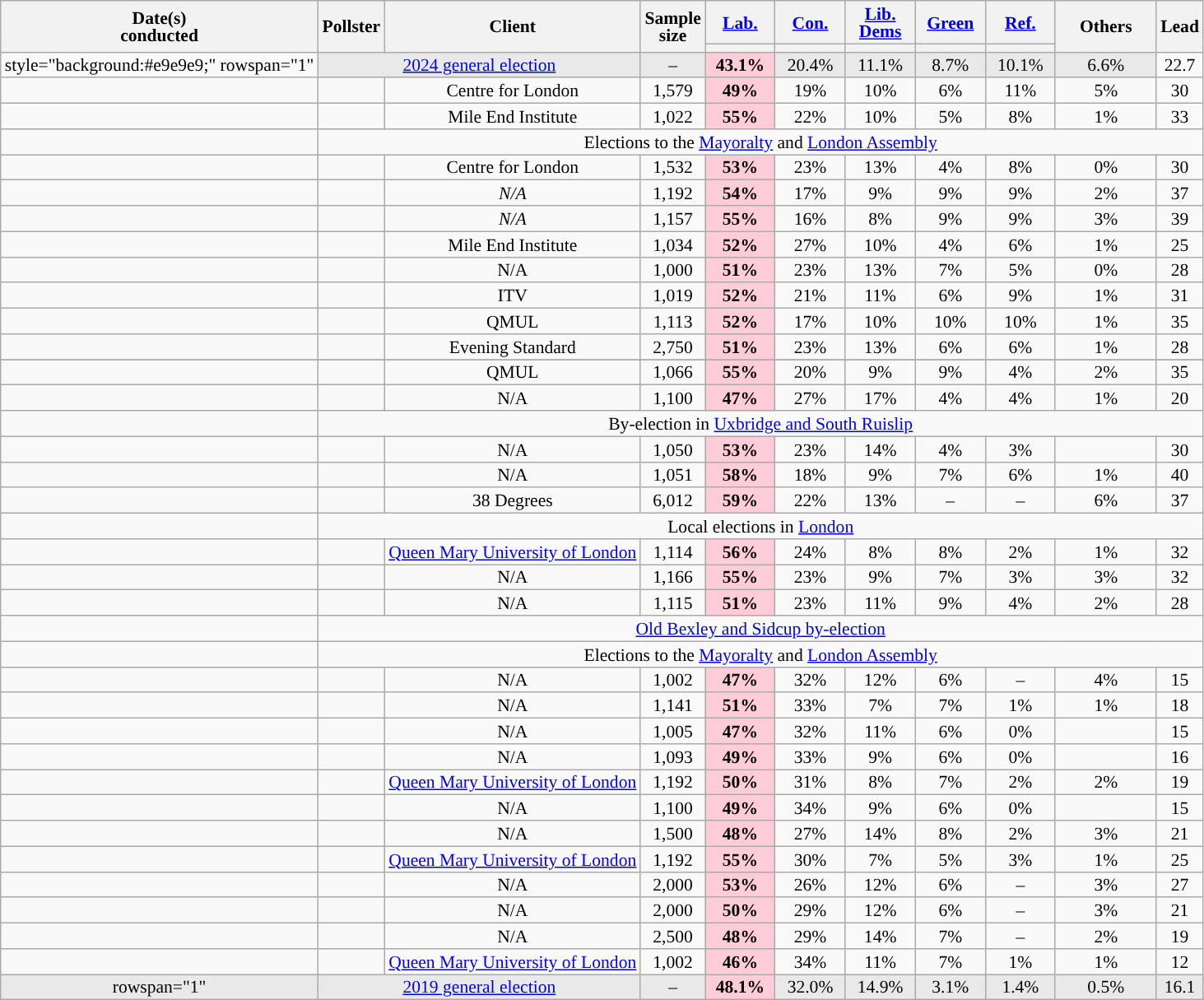<table class="wikitable sortable mw-datatable" style="text-align:center; font-size:90%; line-height:14px;">
<tr>
<th rowspan="2">Date(s) <br>conducted</th>
<th rowspan="2">Pollster</th>
<th rowspan="2">Client</th>
<th rowspan="2" data-sort-type="number">Sample <br>size</th>
<th class="unsortable" style="width:50px;"><a href='#'>Lab.</a></th>
<th class="unsortable" style="width:50px;"><a href='#'>Con.</a></th>
<th class="unsortable" style="width:50px;"><a href='#'>Lib. Dems</a></th>
<th class="unsortable" style="width:50px;"><a href='#'>Green</a></th>
<th class="unsortable" style="width:50px;"><a href='#'>Ref.</a></th>
<th rowspan="2" class="unsortable" style="width:75px;">Others</th>
<th rowspan="2" data-sort-type="number">Lead</th>
</tr>
<tr>
<th data-sort-type="number" style="background:"></th>
<th data-sort-type="number" style="background:"></th>
<th data-sort-type="number" style="background:"></th>
<th data-sort-type="number" style="background:"></th>
<th data-sort-type="number" style="background:"></th>
</tr>
<tr>
<td>style="background:#e9e9e9;" rowspan="1" </td>
<td style="background:#e9e9e9;" colspan="2"><a href='#'>2024 general election</a></td>
<td style="background:#e9e9e9;">–</td>
<td style="background:#ffccd9;"><strong>43.1%</strong></td>
<td style="background:#e9e9e9;">20.4%</td>
<td style="background:#e9e9e9;">11.1%</td>
<td style="background:#e9e9e9;">8.7%</td>
<td style="background:#e9e9e9;">10.1%</td>
<td style="background:#e9e9e9;">6.6%</td>
<td style="background:">22.7</td>
</tr>
<tr>
<td></td>
<td></td>
<td>Centre for London</td>
<td>1,579</td>
<td style="background:#FFCCD9;"><strong>49%</strong></td>
<td>19%</td>
<td>10%</td>
<td>6%</td>
<td>11%</td>
<td>5%</td>
<td style="background:">30</td>
</tr>
<tr>
<td></td>
<td></td>
<td>Mile End Institute</td>
<td>1,022</td>
<td style="background:#FFCCD9;"><strong>55%</strong></td>
<td>22%</td>
<td>10%</td>
<td>5%</td>
<td>8%</td>
<td>1%</td>
<td style="background:">33</td>
</tr>
<tr>
<td></td>
<td colspan="10">Elections to the <a href='#'>Mayoralty</a> and <a href='#'>London Assembly</a></td>
</tr>
<tr>
<td></td>
<td></td>
<td>Centre for London</td>
<td>1,532</td>
<td style="background:#FFCCD9;"><strong>53%</strong></td>
<td>23%</td>
<td>13%</td>
<td>4%</td>
<td>8%</td>
<td>0%</td>
<td style="background:">30</td>
</tr>
<tr>
<td></td>
<td></td>
<td><em>N/A</em></td>
<td>1,192</td>
<td style="background:#FFCCD9;"><strong>54%</strong></td>
<td>17%</td>
<td>9%</td>
<td>9%</td>
<td>9%</td>
<td>2%</td>
<td style="background:">37</td>
</tr>
<tr>
<td></td>
<td></td>
<td><em>N/A</em></td>
<td>1,157</td>
<td style="background:#FFCCD9;"><strong>55%</strong></td>
<td>16%</td>
<td>8%</td>
<td>9%</td>
<td>9%</td>
<td>3%</td>
<td style="background:">39</td>
</tr>
<tr>
<td></td>
<td></td>
<td>Mile End Institute</td>
<td>1,034</td>
<td style="background:#FFCCD9;"><strong>52%</strong></td>
<td>27%</td>
<td>10%</td>
<td>4%</td>
<td>6%</td>
<td>1%</td>
<td style="background:">25</td>
</tr>
<tr>
<td></td>
<td></td>
<td>N/A</td>
<td>1,000</td>
<td style="background:#FFCCD9;"><strong>51%</strong></td>
<td>23%</td>
<td>13%</td>
<td>7%</td>
<td>5%</td>
<td>0%</td>
<td style="background:">28</td>
</tr>
<tr>
<td></td>
<td></td>
<td>ITV</td>
<td>1,019</td>
<td style="background:#FFCCD9;"><strong>52%</strong></td>
<td>21%</td>
<td>11%</td>
<td>6%</td>
<td>9%</td>
<td>1%</td>
<td style="background:">31</td>
</tr>
<tr>
<td></td>
<td></td>
<td>QMUL</td>
<td>1,113</td>
<td style="background:#FFCCD9;"><strong>52%</strong></td>
<td>17%</td>
<td>10%</td>
<td>10%</td>
<td>10%</td>
<td>1%</td>
<td style="background:">35</td>
</tr>
<tr>
<td></td>
<td></td>
<td>Evening Standard</td>
<td>2,750</td>
<td style="background:#FFCCD9;"><strong>51%</strong></td>
<td>23%</td>
<td>13%</td>
<td>6%</td>
<td>6%</td>
<td>1%</td>
<td style="background:">28</td>
</tr>
<tr>
</tr>
<tr>
<td></td>
<td></td>
<td>QMUL</td>
<td>1,066</td>
<td style="background:#FFCCD9;"><strong>55%</strong></td>
<td>20%</td>
<td>9%</td>
<td>9%</td>
<td>4%</td>
<td>2%</td>
<td style="background:">35</td>
</tr>
<tr>
<td></td>
<td></td>
<td>N/A</td>
<td>1,100</td>
<td style="background:#FFCCD9;"><strong>47%</strong></td>
<td>27%</td>
<td>17%</td>
<td>4%</td>
<td>4%</td>
<td>1%</td>
<td style="background:">20</td>
</tr>
<tr>
<td></td>
<td colspan="12">By-election in <a href='#'>Uxbridge and South Ruislip</a></td>
</tr>
<tr>
<td></td>
<td></td>
<td>N/A</td>
<td>1,050</td>
<td style="background:#FFCCD9;"><strong>53%</strong></td>
<td>23%</td>
<td>14%</td>
<td>4%</td>
<td>3%</td>
<td></td>
<td style="background:">30</td>
</tr>
<tr>
<td></td>
<td></td>
<td>N/A</td>
<td>1,051</td>
<td style="background:#FFCCD9;"><strong>58%</strong></td>
<td>18%</td>
<td>9%</td>
<td>7%</td>
<td>6%</td>
<td>1%</td>
<td style="background:">40</td>
</tr>
<tr>
<td></td>
<td></td>
<td>38 Degrees</td>
<td>6,012</td>
<td style="background:#FFCCD9;"><strong>59%</strong></td>
<td>22%</td>
<td>13%</td>
<td>–</td>
<td>–</td>
<td>6%</td>
<td style="background:">37</td>
</tr>
<tr>
<td></td>
<td colspan="12">Local elections in <a href='#'>London</a></td>
</tr>
<tr>
<td></td>
<td></td>
<td><a href='#'>Queen Mary University of London</a></td>
<td>1,114</td>
<td style="background:#FFCCD9;"><strong>56%</strong></td>
<td>24%</td>
<td>8%</td>
<td>8%</td>
<td>2%</td>
<td>1%</td>
<td style="background:">32</td>
</tr>
<tr>
<td></td>
<td></td>
<td>N/A</td>
<td>1,166</td>
<td style="background:#FFCCD9;"><strong>55%</strong></td>
<td>23%</td>
<td>9%</td>
<td>7%</td>
<td>3%</td>
<td>3%</td>
<td style="background:">32</td>
</tr>
<tr>
<td></td>
<td></td>
<td>N/A</td>
<td>1,115</td>
<td style="background:#FFCCD9;"><strong>51%</strong></td>
<td>23%</td>
<td>11%</td>
<td>9%</td>
<td>4%</td>
<td>2%</td>
<td style="background:">28</td>
</tr>
<tr>
<td></td>
<td colspan="10"><a href='#'>Old Bexley and Sidcup by-election</a></td>
</tr>
<tr>
<td></td>
<td colspan="10">Elections to the <a href='#'>Mayoralty</a> and <a href='#'>London Assembly</a></td>
</tr>
<tr>
<td></td>
<td></td>
<td>N/A</td>
<td>1,002</td>
<td style="background:#FFCCD9;"><strong>47%</strong></td>
<td>32%</td>
<td>12%</td>
<td>6%</td>
<td>–</td>
<td>4%</td>
<td style="background:">15</td>
</tr>
<tr>
<td></td>
<td></td>
<td>N/A</td>
<td>1,141</td>
<td style="background:#FFCCD9;"><strong>51%</strong></td>
<td>33%</td>
<td>7%</td>
<td>7%</td>
<td>1%</td>
<td>1%</td>
<td style="background:">18</td>
</tr>
<tr>
<td></td>
<td></td>
<td>N/A</td>
<td>1,005</td>
<td style="background:#FFCCD9;"><strong>47%</strong></td>
<td>32%</td>
<td>11%</td>
<td>6%</td>
<td>0%</td>
<td></td>
<td style="background:">15</td>
</tr>
<tr>
<td></td>
<td></td>
<td>N/A</td>
<td>1,093</td>
<td style="background:#FFCCD9;"><strong>49%</strong></td>
<td>33%</td>
<td>9%</td>
<td>6%</td>
<td>0%</td>
<td></td>
<td style="background:">16</td>
</tr>
<tr>
<td></td>
<td></td>
<td><a href='#'>Queen Mary University of London</a></td>
<td>1,192</td>
<td style="background:#FFCCD9;"><strong>50%</strong></td>
<td>31%</td>
<td>8%</td>
<td>7%</td>
<td>2%</td>
<td>2%</td>
<td style="background:">19</td>
</tr>
<tr>
<td></td>
<td></td>
<td>N/A</td>
<td>1,100</td>
<td style="background:#FFCCD9;"><strong>49%</strong></td>
<td>34%</td>
<td>9%</td>
<td>6%</td>
<td>0%</td>
<td></td>
<td style="background:">15</td>
</tr>
<tr>
<td></td>
<td></td>
<td>N/A</td>
<td>1,500</td>
<td style="background:#FFCCD9;"><strong>48%</strong></td>
<td>27%</td>
<td>14%</td>
<td>8%</td>
<td>2%</td>
<td>3%</td>
<td style="background:">21</td>
</tr>
<tr>
<td></td>
<td></td>
<td><a href='#'>Queen Mary University of London</a></td>
<td>1,192</td>
<td style="background:#FFCCD9;"><strong>55%</strong></td>
<td>30%</td>
<td>7%</td>
<td>5%</td>
<td>3%</td>
<td>1%</td>
<td style="background:">25</td>
</tr>
<tr>
<td></td>
<td></td>
<td>N/A</td>
<td>2,000</td>
<td style="background:#FFCCD9;"><strong>53%</strong></td>
<td>26%</td>
<td>12%</td>
<td>6%</td>
<td>–</td>
<td>3%</td>
<td style="background:">27</td>
</tr>
<tr>
<td></td>
<td></td>
<td>N/A</td>
<td>2,000</td>
<td style="background:#FFCCD9;"><strong>50%</strong></td>
<td>29%</td>
<td>12%</td>
<td>6%</td>
<td>–</td>
<td>3%</td>
<td style="background:">21</td>
</tr>
<tr>
<td></td>
<td></td>
<td>N/A</td>
<td>2,500</td>
<td style="background:#FFCCD9;"><strong>48%</strong></td>
<td>29%</td>
<td>14%</td>
<td>7%</td>
<td>–</td>
<td>2%</td>
<td style="background:">19</td>
</tr>
<tr>
<td></td>
<td></td>
<td><a href='#'>Queen Mary University of London</a></td>
<td>1,002</td>
<td style="background:#FFCCD9;"><strong>46%</strong></td>
<td>34%</td>
<td>11%</td>
<td>7%</td>
<td>1%</td>
<td>1%</td>
<td style="background:">12</td>
</tr>
<tr style="background:#e9e9e9;">
<td>rowspan="1" </td>
<td colspan="2" rowspan="1"><a href='#'>2019 general election</a></td>
<td>–</td>
<td style="background:#FFCCD9;"><strong>48.1%</strong></td>
<td>32.0%</td>
<td>14.9%</td>
<td>3.1%</td>
<td>1.4%</td>
<td>0.5%</td>
<td style="background:">16.1</td>
</tr>
</table>
